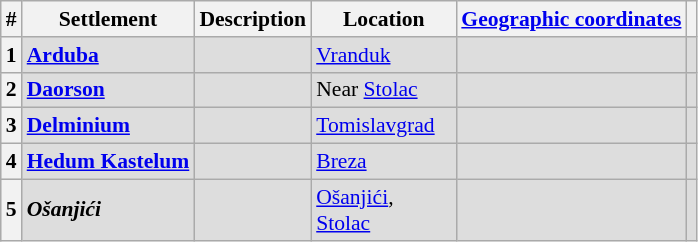<table class="sortable plainrowheaders wikitable" style="cellspacing=2px; text-align:left; font-size:90%;">
<tr style="font-size:100%; text-align:right;">
<th ! scope="col">#</th>
<th ! scope="col" class="sortable">Settlement</th>
<th ! scope="col">Description</th>
<th ! style="width:90px;" scope="col">Location</th>
<th ! scope="col"><a href='#'>Geographic coordinates</a></th>
<th ! scope="col"></th>
</tr>
<tr style="background:#ddd">
<th scope="col">1</th>
<td><strong><a href='#'>Arduba</a></strong></td>
<td></td>
<td style=text-align:left><a href='#'>Vranduk</a></td>
<td></td>
<td align=center></td>
</tr>
<tr style="background:#ddd">
<th scope="col">2</th>
<td><strong><a href='#'>Daorson</a></strong></td>
<td></td>
<td style=text-align:left>Near <a href='#'>Stolac</a></td>
<td></td>
<td align=center></td>
</tr>
<tr style="background:#ddd">
<th scope="col">3</th>
<td><strong><a href='#'>Delminium</a></strong></td>
<td></td>
<td style=text-align:left><a href='#'>Tomislavgrad</a></td>
<td></td>
<td align=center></td>
</tr>
<tr style="background:#ddd">
<th scope="col">4</th>
<td><strong><a href='#'>Hedum Kastelum</a></strong></td>
<td></td>
<td style=text-align:left><a href='#'>Breza</a></td>
<td></td>
<td align=center></td>
</tr>
<tr style="background:#ddd">
<th scope="col">5</th>
<td><strong><em>Ošanjići</em></strong></td>
<td></td>
<td style=text-align:left><a href='#'>Ošanjići</a>, <a href='#'>Stolac</a></td>
<td></td>
<td align=center></td>
</tr>
</table>
